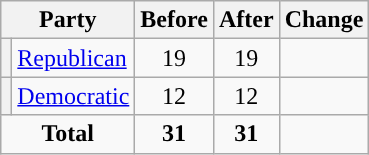<table class="wikitable" style="text-align:center;">
<tr>
<th colspan="2">Party</th>
<th>Before</th>
<th>After</th>
<th>Change</th>
</tr>
<tr>
<th style="background-color:"></th>
<td style="text-align:left;"><a href='#'>Republican</a></td>
<td>19</td>
<td>19</td>
<td></td>
</tr>
<tr>
<th style="background-color:"></th>
<td style="text-align:left;"><a href='#'>Democratic</a></td>
<td>12</td>
<td>12</td>
<td></td>
</tr>
<tr>
<td colspan="2"><strong>Total</strong></td>
<td><strong>31</strong></td>
<td><strong>31</strong></td>
<td></td>
</tr>
</table>
